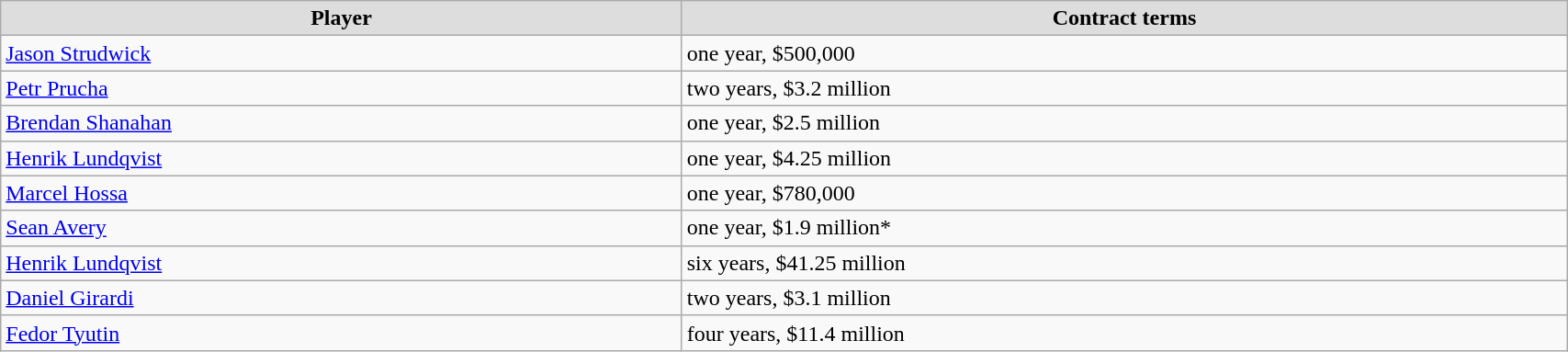<table class="wikitable" style="width:90%;">
<tr style="text-align:center; background:#ddd;">
<td><strong>Player</strong></td>
<td><strong>Contract terms</strong></td>
</tr>
<tr>
<td><a href='#'>Jason Strudwick</a></td>
<td>one year, $500,000</td>
</tr>
<tr>
<td><a href='#'>Petr Prucha</a></td>
<td>two years, $3.2 million</td>
</tr>
<tr>
<td><a href='#'>Brendan Shanahan</a></td>
<td>one year, $2.5 million</td>
</tr>
<tr>
<td><a href='#'>Henrik Lundqvist</a></td>
<td>one year, $4.25 million</td>
</tr>
<tr>
<td><a href='#'>Marcel Hossa</a></td>
<td>one year, $780,000</td>
</tr>
<tr>
<td><a href='#'>Sean Avery</a></td>
<td>one year, $1.9 million*</td>
</tr>
<tr>
<td><a href='#'>Henrik Lundqvist</a></td>
<td>six years, $41.25 million</td>
</tr>
<tr>
<td><a href='#'>Daniel Girardi</a></td>
<td>two years, $3.1 million</td>
</tr>
<tr>
<td><a href='#'>Fedor Tyutin</a></td>
<td>four years, $11.4 million</td>
</tr>
</table>
